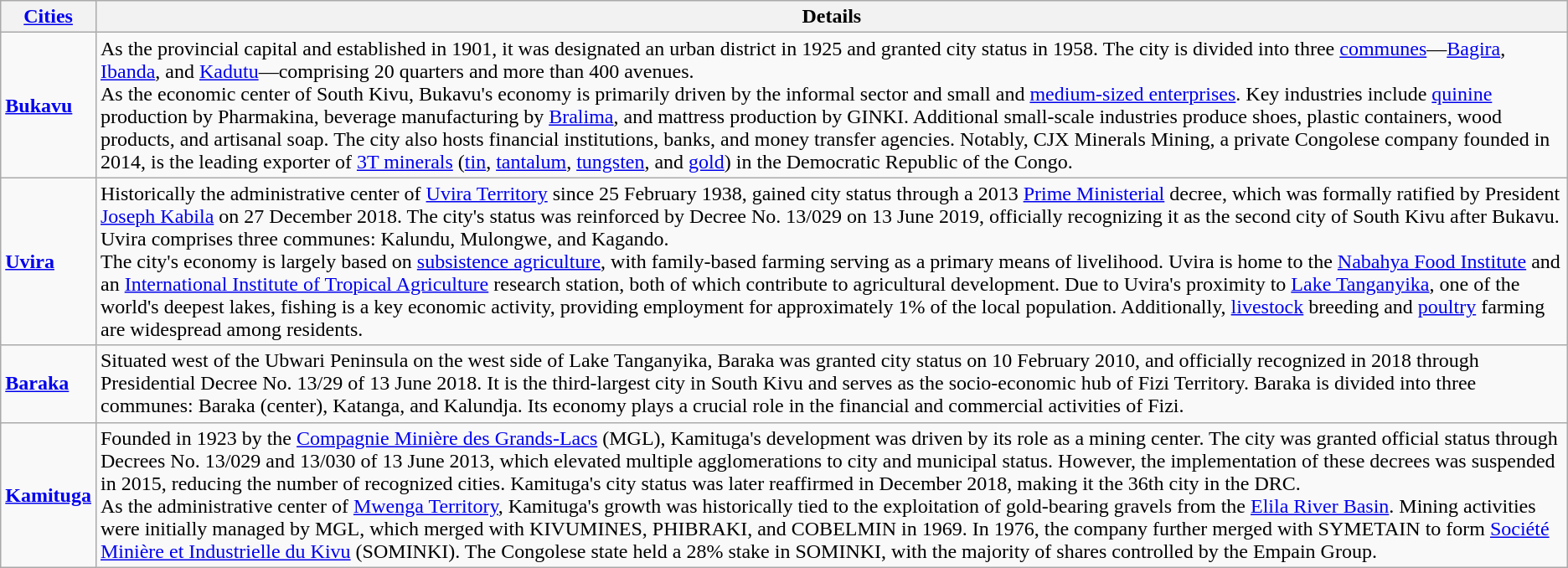<table class="wikitable">
<tr>
<th><a href='#'>Cities</a></th>
<th>Details</th>
</tr>
<tr>
<td><strong><a href='#'>Bukavu</a></strong></td>
<td>As the provincial capital and established in 1901, it was designated an urban district in 1925 and granted city status in 1958. The city is divided into three <a href='#'>communes</a>—<a href='#'>Bagira</a>, <a href='#'>Ibanda</a>, and <a href='#'>Kadutu</a>—comprising 20 quarters and more than 400 avenues.<br>As the economic center of South Kivu, Bukavu's economy is primarily driven by the informal sector and small and <a href='#'>medium-sized enterprises</a>. Key industries include <a href='#'>quinine</a> production by Pharmakina, beverage manufacturing by <a href='#'>Bralima</a>, and mattress production by GINKI. Additional small-scale industries produce shoes, plastic containers, wood products, and artisanal soap. The city also hosts financial institutions, banks, and money transfer agencies. Notably, CJX Minerals Mining, a private Congolese company founded in 2014, is the leading exporter of <a href='#'>3T minerals</a> (<a href='#'>tin</a>, <a href='#'>tantalum</a>, <a href='#'>tungsten</a>, and <a href='#'>gold</a>) in the Democratic Republic of the Congo.</td>
</tr>
<tr>
<td><strong><a href='#'>Uvira</a></strong></td>
<td>Historically the administrative center of <a href='#'>Uvira Territory</a> since 25 February 1938, gained city status through a 2013 <a href='#'>Prime Ministerial</a> decree, which was formally ratified by President <a href='#'>Joseph Kabila</a> on 27 December 2018. The city's status was reinforced by Decree No. 13/029 on 13 June 2019, officially recognizing it as the second city of South Kivu after Bukavu. Uvira comprises three communes: Kalundu, Mulongwe, and Kagando.<br>The city's economy is largely based on <a href='#'>subsistence agriculture</a>, with family-based farming serving as a primary means of livelihood. Uvira is home to the <a href='#'>Nabahya Food Institute</a> and an <a href='#'>International Institute of Tropical Agriculture</a> research station, both of which contribute to agricultural development. Due to Uvira's proximity to <a href='#'>Lake Tanganyika</a>, one of the world's deepest lakes, fishing is a key economic activity, providing employment for approximately 1% of the local population. Additionally, <a href='#'>livestock</a> breeding and <a href='#'>poultry</a> farming are widespread among residents.</td>
</tr>
<tr>
<td><a href='#'><strong>Baraka</strong></a></td>
<td>Situated west of the Ubwari Peninsula on the west side of Lake Tanganyika, Baraka was granted city status on 10 February 2010, and officially recognized in 2018 through Presidential Decree No. 13/29 of 13 June 2018. It is the third-largest city in South Kivu and serves as the socio-economic hub of Fizi Territory. Baraka is divided into three communes: Baraka (center), Katanga, and Kalundja. Its economy plays a crucial role in the financial and commercial activities of Fizi.</td>
</tr>
<tr>
<td rowspan="3"><strong><a href='#'>Kamituga</a></strong></td>
<td rowspan="3">Founded in 1923 by the <a href='#'>Compagnie Minière des Grands-Lacs</a> (MGL), Kamituga's development was driven by its role as a mining center. The city was granted official status through Decrees No. 13/029 and 13/030 of 13 June 2013, which elevated multiple agglomerations to city and municipal status. However, the implementation of these decrees was suspended in 2015, reducing the number of recognized cities. Kamituga's city status was later reaffirmed in December 2018, making it the 36th city in the DRC.<br>As the administrative center of <a href='#'>Mwenga Territory</a>, Kamituga's growth was historically tied to the exploitation of gold-bearing gravels from the <a href='#'>Elila River Basin</a>. Mining activities were initially managed by MGL, which merged with KIVUMINES, PHIBRAKI, and COBELMIN in 1969. In 1976, the company further merged with SYMETAIN to form <a href='#'>Société Minière et Industrielle du Kivu</a> (SOMINKI). The Congolese state held a 28% stake in SOMINKI, with the majority of shares controlled by the Empain Group.</td>
</tr>
<tr>
</tr>
<tr>
</tr>
</table>
